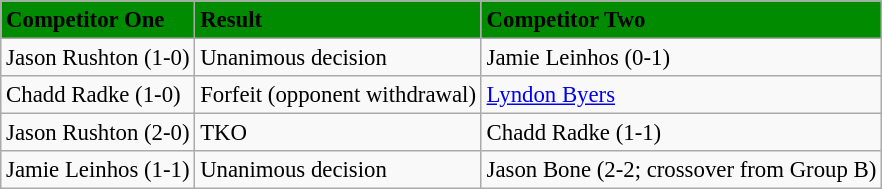<table class="wikitable" style="font-size:95%">
<tr style="background:#008b00;">
<td><strong>Competitor One</strong></td>
<td><strong>Result</strong></td>
<td><strong>Competitor Two</strong></td>
</tr>
<tr>
<td>Jason Rushton (1-0)</td>
<td>Unanimous decision</td>
<td>Jamie Leinhos (0-1)</td>
</tr>
<tr>
<td>Chadd Radke (1-0)</td>
<td>Forfeit (opponent withdrawal)</td>
<td><a href='#'>Lyndon Byers</a></td>
</tr>
<tr>
<td>Jason Rushton (2-0)</td>
<td>TKO</td>
<td>Chadd Radke (1-1)</td>
</tr>
<tr>
<td>Jamie Leinhos (1-1)</td>
<td>Unanimous decision</td>
<td>Jason Bone (2-2; crossover from Group B)</td>
</tr>
</table>
